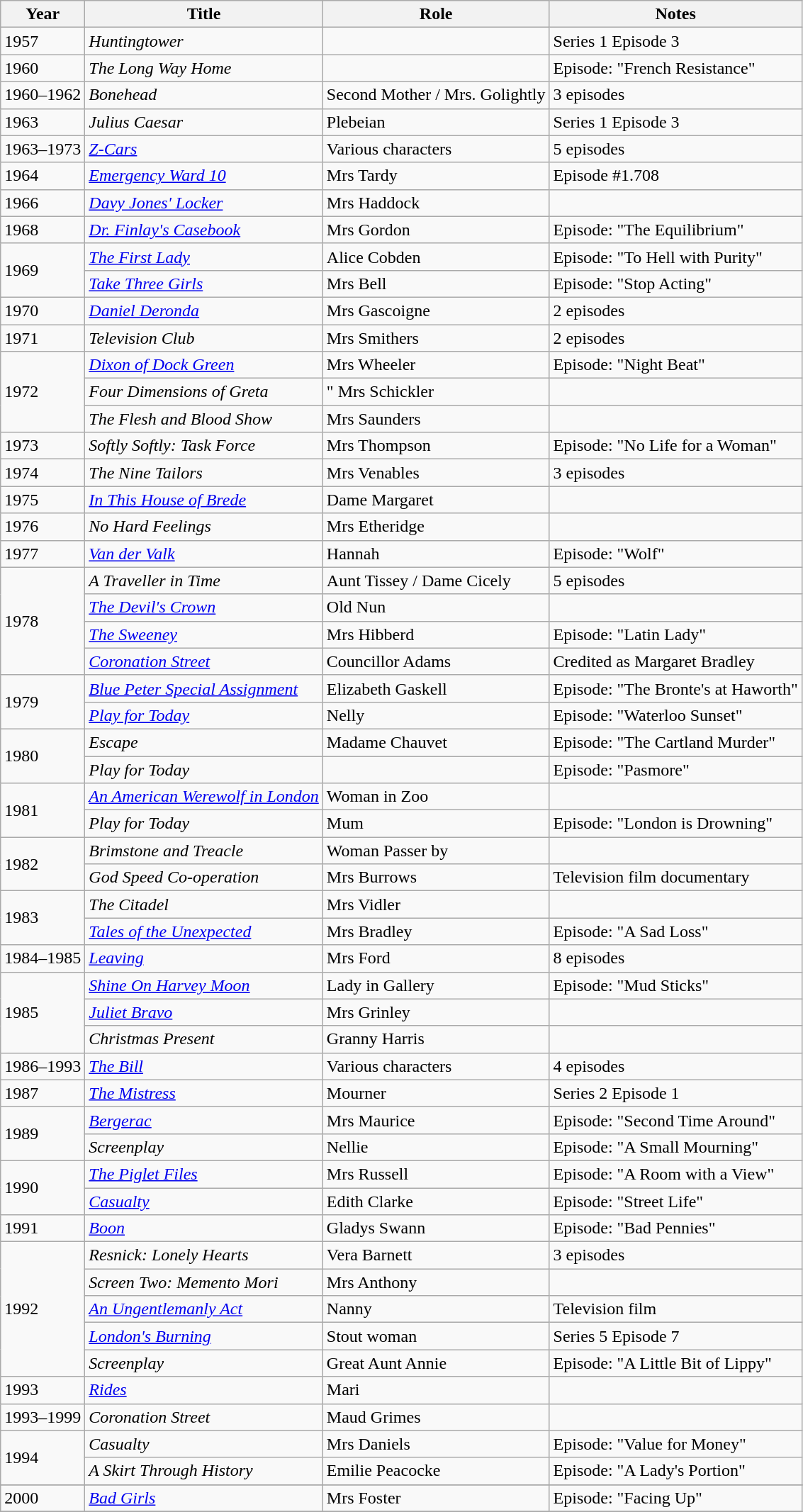<table class="wikitable">
<tr>
<th>Year</th>
<th>Title</th>
<th>Role</th>
<th>Notes</th>
</tr>
<tr>
<td>1957</td>
<td><em>Huntingtower</em></td>
<td></td>
<td>Series 1 Episode 3</td>
</tr>
<tr>
<td>1960</td>
<td><em>The Long Way Home</em></td>
<td></td>
<td>Episode: "French Resistance"</td>
</tr>
<tr>
<td>1960–1962</td>
<td><em>Bonehead</em></td>
<td>Second Mother / Mrs. Golightly</td>
<td>3 episodes</td>
</tr>
<tr>
<td>1963</td>
<td><em>Julius Caesar</em></td>
<td>Plebeian</td>
<td>Series 1 Episode 3</td>
</tr>
<tr>
<td>1963–1973</td>
<td><em><a href='#'>Z-Cars</a></em></td>
<td>Various characters</td>
<td>5 episodes</td>
</tr>
<tr>
<td>1964</td>
<td><em><a href='#'>Emergency Ward 10</a></em></td>
<td>Mrs Tardy</td>
<td>Episode #1.708</td>
</tr>
<tr>
<td>1966</td>
<td><em><a href='#'>Davy Jones' Locker</a></em></td>
<td>Mrs Haddock</td>
<td></td>
</tr>
<tr>
<td>1968</td>
<td><em><a href='#'>Dr. Finlay's Casebook</a></em></td>
<td>Mrs Gordon</td>
<td>Episode: "The Equilibrium"</td>
</tr>
<tr>
<td rowspan="2">1969</td>
<td><em><a href='#'>The First Lady</a></em></td>
<td>Alice Cobden</td>
<td>Episode: "To Hell with Purity"</td>
</tr>
<tr>
<td><em><a href='#'>Take Three Girls</a></em></td>
<td>Mrs Bell</td>
<td>Episode: "Stop Acting"</td>
</tr>
<tr>
<td>1970</td>
<td><em><a href='#'>Daniel Deronda</a></em></td>
<td>Mrs Gascoigne</td>
<td>2 episodes</td>
</tr>
<tr>
<td>1971</td>
<td><em>Television Club</em></td>
<td>Mrs Smithers</td>
<td>2 episodes</td>
</tr>
<tr>
<td rowspan="3">1972</td>
<td><em><a href='#'>Dixon of Dock Green</a></em></td>
<td>Mrs Wheeler</td>
<td>Episode: "Night Beat"</td>
</tr>
<tr>
<td><em>Four Dimensions of Greta</em></td>
<td>" Mrs Schickler</td>
<td></td>
</tr>
<tr>
<td><em>The Flesh and Blood Show</em></td>
<td>Mrs Saunders</td>
<td></td>
</tr>
<tr>
<td>1973</td>
<td><em>Softly Softly: Task Force</em></td>
<td>Mrs Thompson</td>
<td>Episode: "No Life for a Woman"</td>
</tr>
<tr>
<td>1974</td>
<td><em>The Nine Tailors</em></td>
<td>Mrs Venables</td>
<td>3 episodes</td>
</tr>
<tr>
<td>1975</td>
<td><em><a href='#'>In This House of Brede</a></em></td>
<td>Dame Margaret</td>
<td></td>
</tr>
<tr>
<td>1976</td>
<td><em>No Hard Feelings</em></td>
<td>Mrs Etheridge</td>
<td></td>
</tr>
<tr>
<td>1977</td>
<td><em><a href='#'>Van der Valk</a></em></td>
<td>Hannah</td>
<td>Episode: "Wolf"</td>
</tr>
<tr>
<td rowspan="4">1978</td>
<td><em>A Traveller in Time</em></td>
<td>Aunt Tissey / Dame Cicely</td>
<td>5 episodes</td>
</tr>
<tr>
<td><em><a href='#'>The Devil's Crown</a></em></td>
<td>Old Nun</td>
<td></td>
</tr>
<tr>
<td><em><a href='#'>The Sweeney</a></em></td>
<td>Mrs Hibberd</td>
<td>Episode: "Latin Lady"</td>
</tr>
<tr>
<td><em><a href='#'>Coronation Street</a></em></td>
<td>Councillor Adams</td>
<td>Credited as Margaret Bradley</td>
</tr>
<tr>
<td rowspan="2">1979</td>
<td><em><a href='#'>Blue Peter Special Assignment</a></em></td>
<td>Elizabeth Gaskell</td>
<td>Episode: "The Bronte's at Haworth"</td>
</tr>
<tr>
<td><em><a href='#'>Play for Today</a></em></td>
<td>Nelly</td>
<td>Episode: "Waterloo Sunset"</td>
</tr>
<tr>
<td rowspan="2">1980</td>
<td><em>Escape</em></td>
<td>Madame Chauvet</td>
<td>Episode: "The Cartland Murder"</td>
</tr>
<tr>
<td><em>Play for Today</em></td>
<td></td>
<td>Episode: "Pasmore"</td>
</tr>
<tr>
<td rowspan="2">1981</td>
<td><em><a href='#'>An American Werewolf in London</a></em></td>
<td>Woman in Zoo</td>
<td></td>
</tr>
<tr>
<td><em>Play for Today</em></td>
<td>Mum</td>
<td>Episode: "London is Drowning"</td>
</tr>
<tr>
<td rowspan="2">1982</td>
<td><em>Brimstone and Treacle</em></td>
<td>Woman Passer by</td>
<td></td>
</tr>
<tr>
<td><em>God Speed Co-operation</em></td>
<td>Mrs Burrows</td>
<td>Television film documentary</td>
</tr>
<tr>
<td rowspan="2">1983</td>
<td><em>The Citadel</em></td>
<td>Mrs Vidler</td>
<td></td>
</tr>
<tr>
<td><em><a href='#'>Tales of the Unexpected</a></em></td>
<td>Mrs Bradley</td>
<td>Episode: "A Sad Loss"</td>
</tr>
<tr>
<td>1984–1985</td>
<td><em><a href='#'>Leaving</a></em></td>
<td>Mrs Ford</td>
<td>8 episodes</td>
</tr>
<tr>
<td rowspan="3">1985</td>
<td><em><a href='#'>Shine On Harvey Moon</a></em></td>
<td>Lady in Gallery</td>
<td>Episode: "Mud Sticks"</td>
</tr>
<tr>
<td><em><a href='#'>Juliet Bravo</a></em></td>
<td>Mrs Grinley</td>
<td></td>
</tr>
<tr>
<td><em>Christmas Present</em></td>
<td>Granny Harris</td>
<td></td>
</tr>
<tr>
<td>1986–1993</td>
<td><em><a href='#'>The Bill</a></em></td>
<td>Various characters</td>
<td>4 episodes</td>
</tr>
<tr>
<td>1987</td>
<td><em><a href='#'>The Mistress</a></em></td>
<td>Mourner</td>
<td>Series 2 Episode 1</td>
</tr>
<tr>
<td rowspan="2">1989</td>
<td><em><a href='#'>Bergerac</a></em></td>
<td>Mrs Maurice</td>
<td>Episode: "Second Time Around"</td>
</tr>
<tr>
<td><em>Screenplay</em></td>
<td>Nellie</td>
<td>Episode: "A Small Mourning"</td>
</tr>
<tr>
<td rowspan="2">1990</td>
<td><em><a href='#'>The Piglet Files</a></em></td>
<td>Mrs Russell</td>
<td>Episode: "A Room with a View"</td>
</tr>
<tr>
<td><em><a href='#'>Casualty</a></em></td>
<td>Edith Clarke</td>
<td>Episode: "Street Life"</td>
</tr>
<tr>
<td>1991</td>
<td><em><a href='#'>Boon</a></em></td>
<td>Gladys Swann</td>
<td>Episode: "Bad Pennies"</td>
</tr>
<tr>
<td rowspan="5">1992</td>
<td><em>Resnick: Lonely Hearts</em></td>
<td>Vera Barnett</td>
<td>3 episodes</td>
</tr>
<tr>
<td><em>Screen Two: Memento Mori</em></td>
<td>Mrs Anthony</td>
<td></td>
</tr>
<tr>
<td><em><a href='#'>An Ungentlemanly Act</a></em></td>
<td>Nanny</td>
<td>Television film</td>
</tr>
<tr>
<td><em><a href='#'>London's Burning</a></em></td>
<td>Stout woman</td>
<td>Series 5 Episode 7</td>
</tr>
<tr>
<td><em>Screenplay</em></td>
<td>Great Aunt Annie</td>
<td>Episode: "A Little Bit of Lippy"</td>
</tr>
<tr>
<td>1993</td>
<td><em><a href='#'>Rides</a></em></td>
<td>Mari</td>
<td></td>
</tr>
<tr>
<td>1993–1999</td>
<td><em>Coronation Street</em></td>
<td>Maud Grimes</td>
<td></td>
</tr>
<tr>
<td rowspan="2">1994</td>
<td><em>Casualty</em></td>
<td>Mrs Daniels</td>
<td>Episode: "Value for Money"</td>
</tr>
<tr>
<td><em>A Skirt Through History</em></td>
<td>Emilie Peacocke</td>
<td>Episode: "A Lady's Portion"</td>
</tr>
<tr>
</tr>
<tr>
<td>2000</td>
<td><em><a href='#'>Bad Girls</a></em></td>
<td>Mrs Foster</td>
<td>Episode: "Facing Up"</td>
</tr>
<tr>
</tr>
</table>
